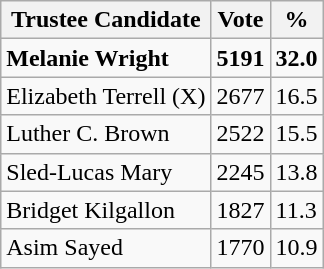<table class="wikitable">
<tr>
<th>Trustee Candidate</th>
<th>Vote</th>
<th>%</th>
</tr>
<tr>
<td><strong>Melanie Wright</strong></td>
<td><strong>5191</strong></td>
<td><strong>32.0</strong></td>
</tr>
<tr>
<td>Elizabeth Terrell (X)</td>
<td>2677</td>
<td>16.5</td>
</tr>
<tr>
<td>Luther C. Brown</td>
<td>2522</td>
<td>15.5</td>
</tr>
<tr>
<td>Sled-Lucas Mary</td>
<td>2245</td>
<td>13.8</td>
</tr>
<tr>
<td>Bridget Kilgallon</td>
<td>1827</td>
<td>11.3</td>
</tr>
<tr>
<td>Asim Sayed</td>
<td>1770</td>
<td>10.9</td>
</tr>
</table>
